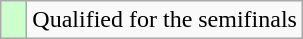<table class="wikitable" style="text-align: left;">
<tr>
<td width=10px bgcolor=#ccffcc></td>
<td>Qualified for the semifinals</td>
</tr>
</table>
